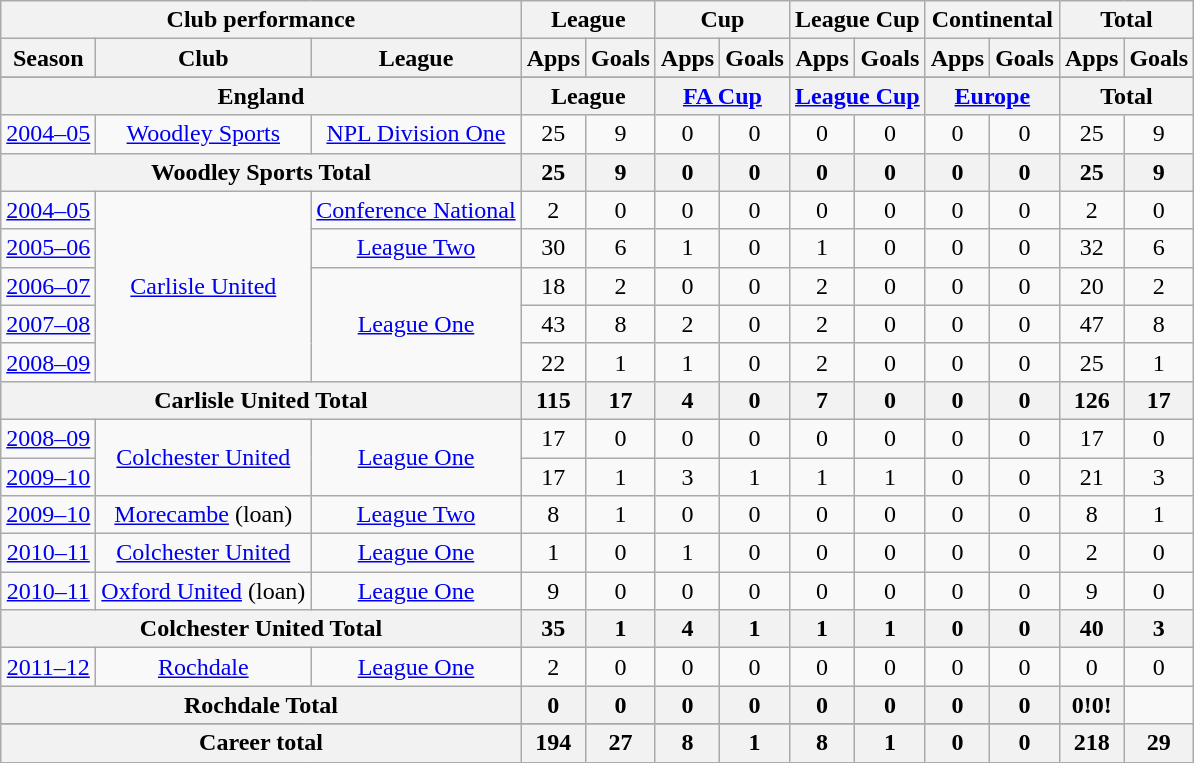<table class="wikitable" style="text-align:center">
<tr>
<th colspan=3>Club performance</th>
<th colspan=2>League</th>
<th colspan=2>Cup</th>
<th colspan=2>League Cup</th>
<th colspan=2>Continental</th>
<th colspan=2>Total</th>
</tr>
<tr>
<th>Season</th>
<th>Club</th>
<th>League</th>
<th>Apps</th>
<th>Goals</th>
<th>Apps</th>
<th>Goals</th>
<th>Apps</th>
<th>Goals</th>
<th>Apps</th>
<th>Goals</th>
<th>Apps</th>
<th>Goals</th>
</tr>
<tr>
</tr>
<tr>
<th colspan=3>England</th>
<th colspan=2>League</th>
<th colspan=2><a href='#'>FA Cup</a></th>
<th colspan=2><a href='#'>League Cup</a></th>
<th colspan=2><a href='#'>Europe</a></th>
<th colspan=2>Total</th>
</tr>
<tr>
<td><a href='#'>2004–05</a></td>
<td><a href='#'>Woodley Sports</a></td>
<td><a href='#'>NPL Division One</a></td>
<td>25</td>
<td>9</td>
<td>0</td>
<td>0</td>
<td>0</td>
<td>0</td>
<td>0</td>
<td>0</td>
<td>25</td>
<td>9</td>
</tr>
<tr>
<th colspan="3">Woodley Sports Total</th>
<th>25</th>
<th>9</th>
<th>0</th>
<th>0</th>
<th>0</th>
<th>0</th>
<th>0</th>
<th>0</th>
<th>25</th>
<th>9</th>
</tr>
<tr>
<td><a href='#'>2004–05</a></td>
<td rowspan=5><a href='#'>Carlisle United</a></td>
<td><a href='#'>Conference National</a></td>
<td>2</td>
<td>0</td>
<td>0</td>
<td>0</td>
<td>0</td>
<td>0</td>
<td>0</td>
<td>0</td>
<td>2</td>
<td>0</td>
</tr>
<tr>
<td><a href='#'>2005–06</a></td>
<td><a href='#'>League Two</a></td>
<td>30</td>
<td>6</td>
<td>1</td>
<td>0</td>
<td>1</td>
<td>0</td>
<td>0</td>
<td>0</td>
<td>32</td>
<td>6</td>
</tr>
<tr>
<td><a href='#'>2006–07</a></td>
<td rowspan=3><a href='#'>League One</a></td>
<td>18</td>
<td>2</td>
<td>0</td>
<td>0</td>
<td>2</td>
<td>0</td>
<td>0</td>
<td>0</td>
<td>20</td>
<td>2</td>
</tr>
<tr>
<td><a href='#'>2007–08</a></td>
<td>43</td>
<td>8</td>
<td>2</td>
<td>0</td>
<td>2</td>
<td>0</td>
<td>0</td>
<td>0</td>
<td>47</td>
<td>8</td>
</tr>
<tr>
<td><a href='#'>2008–09</a></td>
<td>22</td>
<td>1</td>
<td>1</td>
<td>0</td>
<td>2</td>
<td>0</td>
<td>0</td>
<td>0</td>
<td>25</td>
<td>1</td>
</tr>
<tr>
<th colspan="3">Carlisle United Total</th>
<th>115</th>
<th>17</th>
<th>4</th>
<th>0</th>
<th>7</th>
<th>0</th>
<th>0</th>
<th>0</th>
<th>126</th>
<th>17</th>
</tr>
<tr>
<td><a href='#'>2008–09</a></td>
<td rowspan=2><a href='#'>Colchester United</a></td>
<td rowspan=2><a href='#'>League One</a></td>
<td>17</td>
<td>0</td>
<td>0</td>
<td>0</td>
<td>0</td>
<td>0</td>
<td>0</td>
<td>0</td>
<td>17</td>
<td>0</td>
</tr>
<tr>
<td><a href='#'>2009–10</a></td>
<td>17</td>
<td>1</td>
<td>3</td>
<td>1</td>
<td>1</td>
<td>1</td>
<td>0</td>
<td>0</td>
<td>21</td>
<td>3</td>
</tr>
<tr>
<td><a href='#'>2009–10</a></td>
<td><a href='#'>Morecambe</a> (loan)</td>
<td><a href='#'>League Two</a></td>
<td>8</td>
<td>1</td>
<td>0</td>
<td>0</td>
<td>0</td>
<td>0</td>
<td>0</td>
<td>0</td>
<td>8</td>
<td>1</td>
</tr>
<tr>
<td><a href='#'>2010–11</a></td>
<td><a href='#'>Colchester United</a></td>
<td><a href='#'>League One</a></td>
<td>1</td>
<td>0</td>
<td>1</td>
<td>0</td>
<td>0</td>
<td>0</td>
<td>0</td>
<td>0</td>
<td>2</td>
<td>0</td>
</tr>
<tr>
<td><a href='#'>2010–11</a></td>
<td><a href='#'>Oxford United</a> (loan)</td>
<td><a href='#'>League One</a></td>
<td>9</td>
<td>0</td>
<td>0</td>
<td>0</td>
<td>0</td>
<td>0</td>
<td>0</td>
<td>0</td>
<td>9</td>
<td>0</td>
</tr>
<tr>
<th colspan="3">Colchester United Total</th>
<th>35</th>
<th>1</th>
<th>4</th>
<th>1</th>
<th>1</th>
<th>1</th>
<th>0</th>
<th>0</th>
<th>40</th>
<th>3</th>
</tr>
<tr>
<td><a href='#'>2011–12</a></td>
<td><a href='#'>Rochdale</a></td>
<td><a href='#'>League One</a></td>
<td>2</td>
<td>0</td>
<td>0</td>
<td>0</td>
<td>0</td>
<td>0</td>
<td>0</td>
<td>0</td>
<td>0</td>
<td>0</td>
</tr>
<tr>
<th colspan="3">Rochdale Total</th>
<th>0</th>
<th>0</th>
<th>0</th>
<th>0</th>
<th>0</th>
<th>0</th>
<th>0</th>
<th>0</th>
<th>0!0!</th>
</tr>
<tr>
</tr>
<tr>
<th colspan=3>Career total</th>
<th><strong>194</strong></th>
<th><strong>27</strong></th>
<th><strong>8</strong></th>
<th><strong>1</strong></th>
<th><strong>8</strong></th>
<th><strong>1</strong></th>
<th><strong>0</strong></th>
<th><strong>0</strong></th>
<th><strong>218</strong></th>
<th><strong>29</strong></th>
</tr>
</table>
